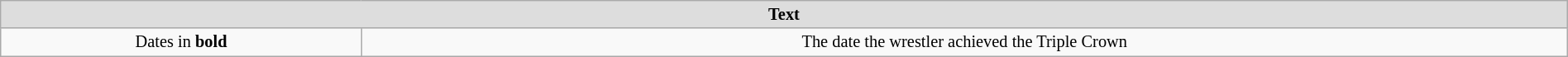<table class="wikitable" style="width:100%; font-size:85%; text-align:center;">
<tr>
<th style="background:#ddd;" colspan="2">Text</th>
</tr>
<tr>
<td>Dates in <strong>bold</strong></td>
<td>The date the wrestler achieved the Triple Crown</td>
</tr>
</table>
